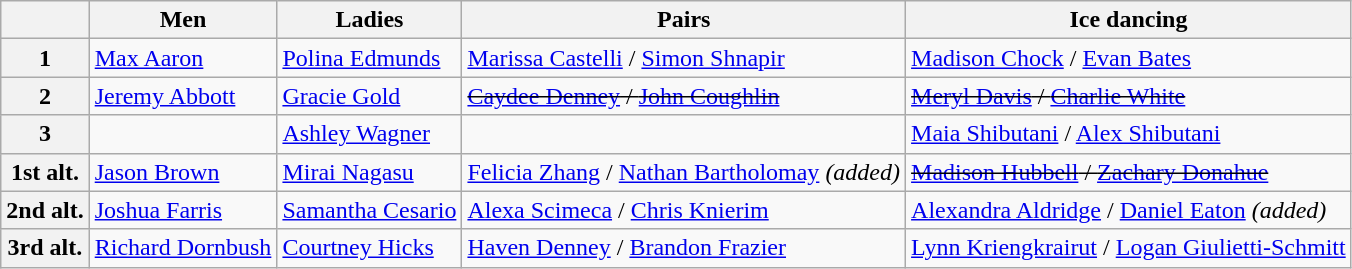<table class="wikitable">
<tr>
<th></th>
<th>Men</th>
<th>Ladies</th>
<th>Pairs</th>
<th>Ice dancing</th>
</tr>
<tr>
<th>1</th>
<td><a href='#'>Max Aaron</a></td>
<td><a href='#'>Polina Edmunds</a></td>
<td><a href='#'>Marissa Castelli</a> / <a href='#'>Simon Shnapir</a></td>
<td><a href='#'>Madison Chock</a> / <a href='#'>Evan Bates</a></td>
</tr>
<tr>
<th>2</th>
<td><a href='#'>Jeremy Abbott</a></td>
<td><a href='#'>Gracie Gold</a></td>
<td><s><a href='#'>Caydee Denney</a> / <a href='#'>John Coughlin</a></s></td>
<td><s><a href='#'>Meryl Davis</a> / <a href='#'>Charlie White</a></s></td>
</tr>
<tr>
<th>3</th>
<td></td>
<td><a href='#'>Ashley Wagner</a></td>
<td></td>
<td><a href='#'>Maia Shibutani</a> / <a href='#'>Alex Shibutani</a></td>
</tr>
<tr>
<th>1st alt.</th>
<td><a href='#'>Jason Brown</a></td>
<td><a href='#'>Mirai Nagasu</a></td>
<td><a href='#'>Felicia Zhang</a> / <a href='#'>Nathan Bartholomay</a> <em>(added)</em></td>
<td><s><a href='#'>Madison Hubbell</a> / <a href='#'>Zachary Donahue</a></s></td>
</tr>
<tr>
<th>2nd alt.</th>
<td><a href='#'>Joshua Farris</a></td>
<td><a href='#'>Samantha Cesario</a></td>
<td><a href='#'>Alexa Scimeca</a> / <a href='#'>Chris Knierim</a></td>
<td><a href='#'>Alexandra Aldridge</a> / <a href='#'>Daniel Eaton</a> <em>(added)</em></td>
</tr>
<tr>
<th>3rd alt.</th>
<td><a href='#'>Richard Dornbush</a></td>
<td><a href='#'>Courtney Hicks</a></td>
<td><a href='#'>Haven Denney</a> / <a href='#'>Brandon Frazier</a></td>
<td><a href='#'>Lynn Kriengkrairut</a> / <a href='#'>Logan Giulietti-Schmitt</a></td>
</tr>
</table>
